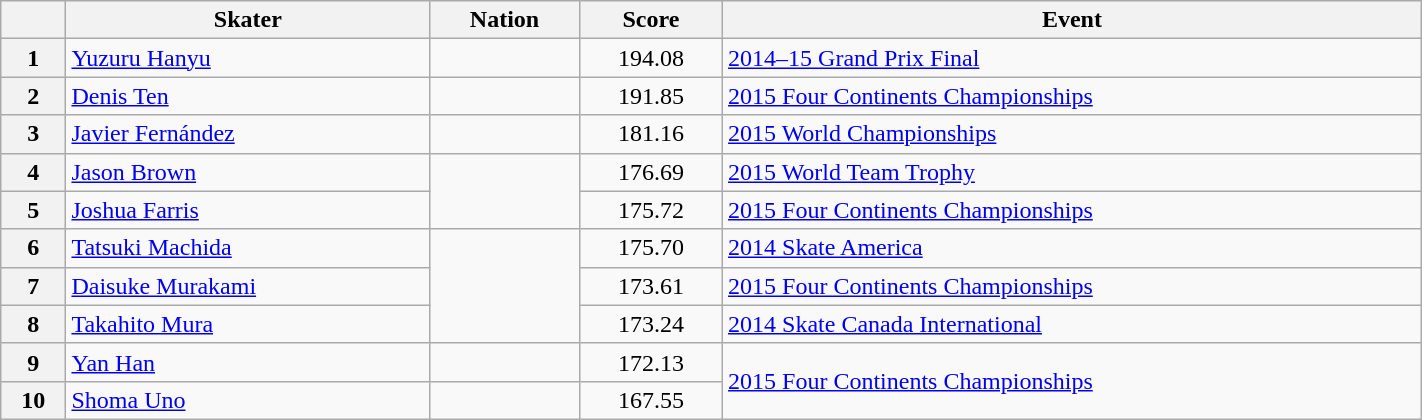<table class="wikitable sortable" style="text-align:left; width:75%">
<tr>
<th scope="col"></th>
<th scope="col">Skater</th>
<th scope="col">Nation</th>
<th scope="col">Score</th>
<th scope="col">Event</th>
</tr>
<tr>
<th scope="row">1</th>
<td><a href='#'>Yuzuru Hanyu</a></td>
<td></td>
<td style="text-align:center;">194.08</td>
<td><a href='#'>2014–15 Grand Prix Final</a></td>
</tr>
<tr>
<th scope="row">2</th>
<td><a href='#'>Denis Ten</a></td>
<td></td>
<td style="text-align:center;">191.85</td>
<td><a href='#'>2015 Four Continents Championships</a></td>
</tr>
<tr>
<th scope="row">3</th>
<td><a href='#'>Javier Fernández</a></td>
<td></td>
<td style="text-align:center;">181.16</td>
<td><a href='#'>2015 World Championships</a></td>
</tr>
<tr>
<th scope="row">4</th>
<td><a href='#'>Jason Brown</a></td>
<td rowspan="2"></td>
<td style="text-align:center;">176.69</td>
<td><a href='#'>2015 World Team Trophy</a></td>
</tr>
<tr>
<th scope="row">5</th>
<td><a href='#'>Joshua Farris</a></td>
<td style="text-align:center;">175.72</td>
<td><a href='#'>2015 Four Continents Championships</a></td>
</tr>
<tr>
<th scope="row">6</th>
<td><a href='#'>Tatsuki Machida</a></td>
<td rowspan="3"></td>
<td style="text-align:center;">175.70</td>
<td><a href='#'>2014 Skate America</a></td>
</tr>
<tr>
<th scope="row">7</th>
<td><a href='#'>Daisuke Murakami</a></td>
<td style="text-align:center;">173.61</td>
<td><a href='#'>2015 Four Continents Championships</a></td>
</tr>
<tr>
<th scope="row">8</th>
<td><a href='#'>Takahito Mura</a></td>
<td style="text-align:center;">173.24</td>
<td><a href='#'>2014 Skate Canada International</a></td>
</tr>
<tr>
<th scope="row">9</th>
<td><a href='#'>Yan Han</a></td>
<td></td>
<td style="text-align:center;">172.13</td>
<td rowspan="2"><a href='#'>2015 Four Continents Championships</a></td>
</tr>
<tr>
<th scope="row">10</th>
<td><a href='#'>Shoma Uno</a></td>
<td></td>
<td style="text-align:center;">167.55</td>
</tr>
</table>
